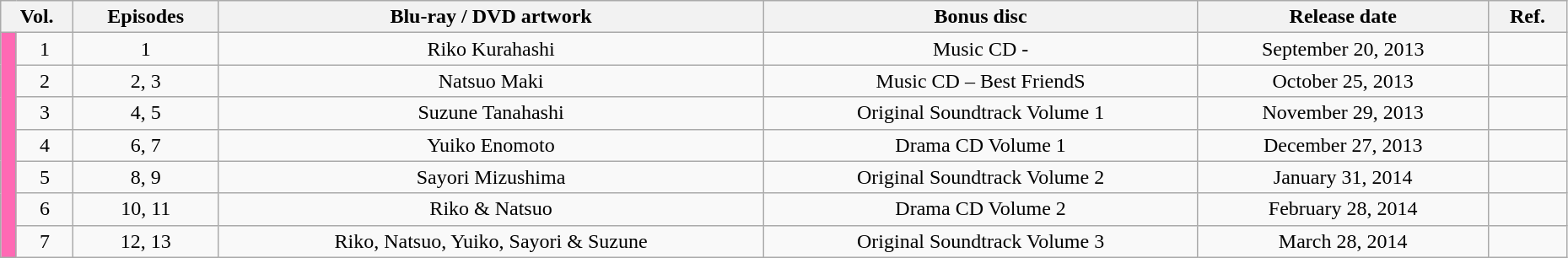<table class="wikitable" style="text-align: center; width: 98%;">
<tr>
<th colspan="2">Vol.</th>
<th>Episodes</th>
<th>Blu-ray / DVD artwork</th>
<th>Bonus disc</th>
<th>Release date</th>
<th width="5%">Ref.</th>
</tr>
<tr>
<td rowspan="10" width="1%" style="background: HotPink;"></td>
<td>1</td>
<td>1</td>
<td>Riko Kurahashi</td>
<td>Music CD - </td>
<td>September 20, 2013</td>
<td></td>
</tr>
<tr>
<td>2</td>
<td>2, 3</td>
<td>Natsuo Maki</td>
<td>Music CD – Best FriendS</td>
<td>October 25, 2013</td>
<td></td>
</tr>
<tr>
<td>3</td>
<td>4, 5</td>
<td>Suzune Tanahashi</td>
<td>Original Soundtrack Volume 1</td>
<td>November 29, 2013</td>
<td></td>
</tr>
<tr>
<td>4</td>
<td>6, 7</td>
<td>Yuiko Enomoto</td>
<td>Drama CD Volume 1</td>
<td>December 27, 2013</td>
<td></td>
</tr>
<tr>
<td>5</td>
<td>8, 9</td>
<td>Sayori Mizushima</td>
<td>Original Soundtrack Volume 2</td>
<td>January 31, 2014</td>
<td></td>
</tr>
<tr>
<td>6</td>
<td>10, 11</td>
<td>Riko & Natsuo</td>
<td>Drama CD Volume 2</td>
<td>February 28, 2014</td>
<td></td>
</tr>
<tr>
<td>7</td>
<td>12, 13</td>
<td>Riko, Natsuo, Yuiko, Sayori & Suzune</td>
<td>Original Soundtrack Volume 3</td>
<td>March 28, 2014</td>
<td></td>
</tr>
</table>
